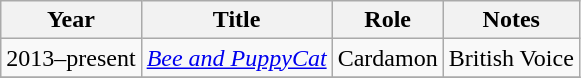<table class="wikitable sortable">
<tr>
<th>Year</th>
<th>Title</th>
<th>Role</th>
<th>Notes</th>
</tr>
<tr>
<td>2013–present</td>
<td><em><a href='#'>Bee and PuppyCat</a></em></td>
<td>Cardamon</td>
<td>British Voice</td>
</tr>
<tr>
</tr>
</table>
